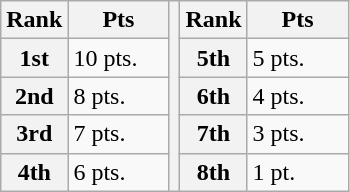<table class="wikitable">
<tr>
<th>Rank</th>
<th width=60>Pts</th>
<th rowspan=5></th>
<th>Rank</th>
<th width=60>Pts</th>
</tr>
<tr>
<th><strong>1st</strong></th>
<td>10 pts.</td>
<th><strong>5th</strong></th>
<td>5 pts.</td>
</tr>
<tr>
<th><strong>2nd</strong></th>
<td>8 pts.</td>
<th><strong>6th</strong></th>
<td>4 pts.</td>
</tr>
<tr>
<th><strong>3rd</strong></th>
<td>7 pts.</td>
<th><strong>7th</strong></th>
<td>3 pts.</td>
</tr>
<tr>
<th><strong>4th</strong></th>
<td>6 pts.</td>
<th><strong>8th</strong></th>
<td>1 pt.</td>
</tr>
</table>
